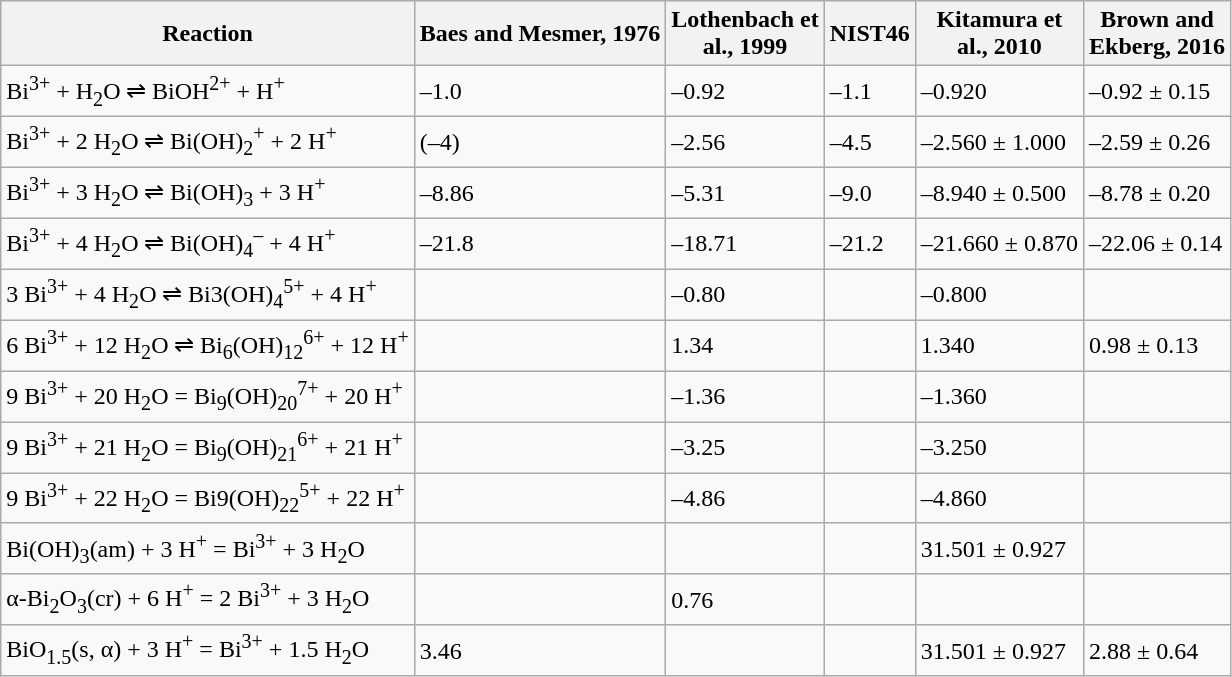<table class="wikitable">
<tr>
<th>Reaction</th>
<th>Baes and Mesmer, 1976</th>
<th>Lothenbach et<br>al., 1999</th>
<th>NIST46</th>
<th>Kitamura et<br>al., 2010</th>
<th><strong>Brown and</strong><br><strong>Ekberg, 2016</strong></th>
</tr>
<tr>
<td>Bi<sup>3+</sup> + H<sub>2</sub>O ⇌ BiOH<sup>2+</sup> + H<sup>+</sup></td>
<td>–1.0</td>
<td>–0.92</td>
<td>–1.1</td>
<td>–0.920</td>
<td>–0.92 ± 0.15</td>
</tr>
<tr>
<td>Bi<sup>3+</sup> + 2 H<sub>2</sub>O ⇌ Bi(OH)<sub>2</sub><sup>+</sup> + 2 H<sup>+</sup></td>
<td>(–4)</td>
<td>–2.56</td>
<td>–4.5</td>
<td>–2.560 ± 1.000</td>
<td>–2.59 ± 0.26</td>
</tr>
<tr>
<td>Bi<sup>3+</sup> + 3 H<sub>2</sub>O ⇌ Bi(OH)<sub>3</sub> + 3 H<sup>+</sup></td>
<td>–8.86</td>
<td>–5.31</td>
<td>–9.0</td>
<td>–8.940 ± 0.500</td>
<td>–8.78 ± 0.20</td>
</tr>
<tr>
<td>Bi<sup>3+</sup> + 4 H<sub>2</sub>O ⇌ Bi(OH)<sub>4</sub><sup>–</sup> + 4 H<sup>+</sup></td>
<td>–21.8</td>
<td>–18.71</td>
<td>–21.2</td>
<td>–21.660 ± 0.870</td>
<td>–22.06 ± 0.14</td>
</tr>
<tr>
<td>3 Bi<sup>3+</sup> + 4 H<sub>2</sub>O ⇌ Bi3(OH)<sub>4</sub><sup>5+</sup> + 4 H<sup>+</sup></td>
<td></td>
<td>–0.80</td>
<td></td>
<td>–0.800</td>
<td></td>
</tr>
<tr>
<td>6 Bi<sup>3+</sup> + 12 H<sub>2</sub>O ⇌ Bi<sub>6</sub>(OH)<sub>12</sub><sup>6+</sup> + 12 H<sup>+</sup></td>
<td></td>
<td>1.34</td>
<td></td>
<td>1.340</td>
<td>0.98 ± 0.13</td>
</tr>
<tr>
<td>9 Bi<sup>3+</sup> + 20 H<sub>2</sub>O = Bi<sub>9</sub>(OH)<sub>20</sub><sup>7+</sup> + 20 H<sup>+</sup></td>
<td></td>
<td>–1.36</td>
<td></td>
<td>–1.360</td>
<td></td>
</tr>
<tr>
<td>9 Bi<sup>3+</sup> + 21 H<sub>2</sub>O = Bi<sub>9</sub>(OH)<sub>21</sub><sup>6+</sup> + 21 H<sup>+</sup></td>
<td></td>
<td>–3.25</td>
<td></td>
<td>–3.250</td>
<td></td>
</tr>
<tr>
<td>9 Bi<sup>3+</sup> + 22 H<sub>2</sub>O = Bi9(OH)<sub>22</sub><sup>5+</sup> + 22 H<sup>+</sup></td>
<td></td>
<td>–4.86</td>
<td></td>
<td>–4.860</td>
<td></td>
</tr>
<tr>
<td>Bi(OH)<sub>3</sub>(am) + 3 H<sup>+</sup> = Bi<sup>3+</sup> + 3 H<sub>2</sub>O</td>
<td></td>
<td></td>
<td></td>
<td>31.501 ± 0.927</td>
<td></td>
</tr>
<tr>
<td>α-Bi<sub>2</sub>O<sub>3</sub>(cr) + 6 H<sup>+</sup> = 2 Bi<sup>3+</sup> + 3 H<sub>2</sub>O</td>
<td></td>
<td>0.76</td>
<td></td>
<td></td>
<td></td>
</tr>
<tr>
<td>BiO<sub>1.5</sub>(s, α) + 3 H<sup>+</sup> = Bi<sup>3+</sup> + 1.5 H<sub>2</sub>O</td>
<td>3.46</td>
<td></td>
<td></td>
<td>31.501 ± 0.927</td>
<td>2.88 ± 0.64</td>
</tr>
</table>
